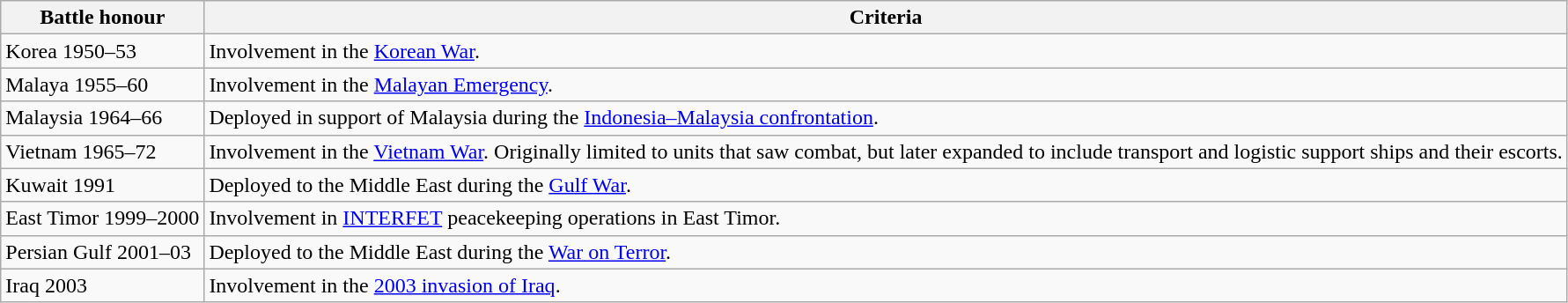<table class="wikitable" border="1">
<tr>
<th>Battle honour</th>
<th>Criteria</th>
</tr>
<tr>
<td>Korea 1950–53</td>
<td>Involvement in the <a href='#'>Korean War</a>.</td>
</tr>
<tr>
<td>Malaya 1955–60</td>
<td>Involvement in the <a href='#'>Malayan Emergency</a>.</td>
</tr>
<tr>
<td>Malaysia 1964–66</td>
<td>Deployed in support of Malaysia during the <a href='#'>Indonesia–Malaysia confrontation</a>.</td>
</tr>
<tr>
<td>Vietnam 1965–72</td>
<td>Involvement in the <a href='#'>Vietnam War</a>. Originally limited to units that saw combat, but later expanded to include transport and logistic support ships and their escorts.</td>
</tr>
<tr>
<td>Kuwait 1991</td>
<td>Deployed to the Middle East during the <a href='#'>Gulf War</a>.</td>
</tr>
<tr>
<td>East Timor 1999–2000</td>
<td>Involvement in <a href='#'>INTERFET</a> peacekeeping operations in East Timor.</td>
</tr>
<tr>
<td>Persian Gulf 2001–03</td>
<td>Deployed to the Middle East during the <a href='#'>War on Terror</a>.</td>
</tr>
<tr>
<td>Iraq 2003</td>
<td>Involvement in the <a href='#'>2003 invasion of Iraq</a>.</td>
</tr>
</table>
